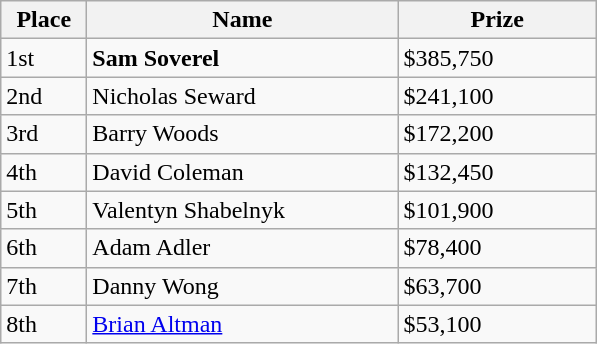<table class="wikitable">
<tr>
<th width="50">Place</th>
<th width="200">Name</th>
<th width="125">Prize</th>
</tr>
<tr>
<td>1st</td>
<td> <strong>Sam Soverel</strong></td>
<td>$385,750</td>
</tr>
<tr>
<td>2nd</td>
<td> Nicholas Seward</td>
<td>$241,100</td>
</tr>
<tr>
<td>3rd</td>
<td> Barry Woods</td>
<td>$172,200</td>
</tr>
<tr>
<td>4th</td>
<td> David Coleman</td>
<td>$132,450</td>
</tr>
<tr>
<td>5th</td>
<td> Valentyn Shabelnyk</td>
<td>$101,900</td>
</tr>
<tr>
<td>6th</td>
<td> Adam Adler</td>
<td>$78,400</td>
</tr>
<tr>
<td>7th</td>
<td> Danny Wong</td>
<td>$63,700</td>
</tr>
<tr>
<td>8th</td>
<td> <a href='#'>Brian Altman</a></td>
<td>$53,100</td>
</tr>
</table>
